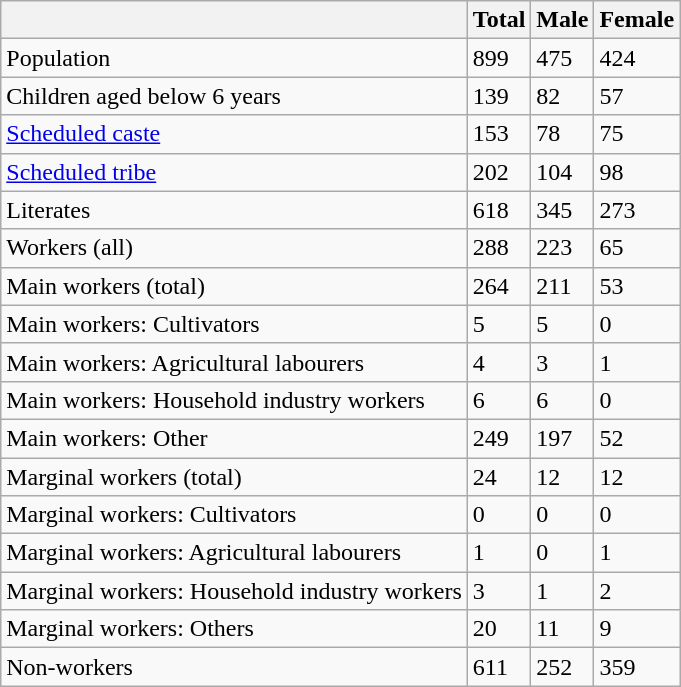<table class="wikitable sortable">
<tr>
<th></th>
<th>Total</th>
<th>Male</th>
<th>Female</th>
</tr>
<tr>
<td>Population</td>
<td>899</td>
<td>475</td>
<td>424</td>
</tr>
<tr>
<td>Children aged below 6 years</td>
<td>139</td>
<td>82</td>
<td>57</td>
</tr>
<tr>
<td><a href='#'>Scheduled caste</a></td>
<td>153</td>
<td>78</td>
<td>75</td>
</tr>
<tr>
<td><a href='#'>Scheduled tribe</a></td>
<td>202</td>
<td>104</td>
<td>98</td>
</tr>
<tr>
<td>Literates</td>
<td>618</td>
<td>345</td>
<td>273</td>
</tr>
<tr>
<td>Workers (all)</td>
<td>288</td>
<td>223</td>
<td>65</td>
</tr>
<tr>
<td>Main workers (total)</td>
<td>264</td>
<td>211</td>
<td>53</td>
</tr>
<tr>
<td>Main workers: Cultivators</td>
<td>5</td>
<td>5</td>
<td>0</td>
</tr>
<tr>
<td>Main workers: Agricultural labourers</td>
<td>4</td>
<td>3</td>
<td>1</td>
</tr>
<tr>
<td>Main workers: Household industry workers</td>
<td>6</td>
<td>6</td>
<td>0</td>
</tr>
<tr>
<td>Main workers: Other</td>
<td>249</td>
<td>197</td>
<td>52</td>
</tr>
<tr>
<td>Marginal workers (total)</td>
<td>24</td>
<td>12</td>
<td>12</td>
</tr>
<tr>
<td>Marginal workers: Cultivators</td>
<td>0</td>
<td>0</td>
<td>0</td>
</tr>
<tr>
<td>Marginal workers: Agricultural labourers</td>
<td>1</td>
<td>0</td>
<td>1</td>
</tr>
<tr>
<td>Marginal workers: Household industry workers</td>
<td>3</td>
<td>1</td>
<td>2</td>
</tr>
<tr>
<td>Marginal workers: Others</td>
<td>20</td>
<td>11</td>
<td>9</td>
</tr>
<tr>
<td>Non-workers</td>
<td>611</td>
<td>252</td>
<td>359</td>
</tr>
</table>
